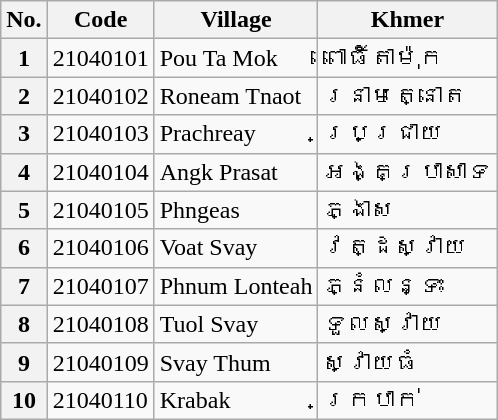<table class="wikitable sortable mw-collapsible">
<tr>
<th>No.</th>
<th>Code</th>
<th>Village</th>
<th>Khmer</th>
</tr>
<tr>
<th>1</th>
<td>21040101</td>
<td>Pou Ta Mok</td>
<td>ពោធិ៍តាម៉ុក</td>
</tr>
<tr>
<th>2</th>
<td>21040102</td>
<td>Roneam Tnaot</td>
<td>រនាមត្នោត</td>
</tr>
<tr>
<th>3</th>
<td>21040103</td>
<td>Prachreay</td>
<td>ប្រជ្រាយ</td>
</tr>
<tr>
<th>4</th>
<td>21040104</td>
<td>Angk Prasat</td>
<td>អង្គប្រាសាទ</td>
</tr>
<tr>
<th>5</th>
<td>21040105</td>
<td>Phngeas</td>
<td>ភ្ងាស</td>
</tr>
<tr>
<th>6</th>
<td>21040106</td>
<td>Voat Svay</td>
<td>វត្ដស្វាយ</td>
</tr>
<tr>
<th>7</th>
<td>21040107</td>
<td>Phnum Lonteah</td>
<td>ភ្នំលន្ទះ</td>
</tr>
<tr>
<th>8</th>
<td>21040108</td>
<td>Tuol Svay</td>
<td>ទួលស្វាយ</td>
</tr>
<tr>
<th>9</th>
<td>21040109</td>
<td>Svay Thum</td>
<td>ស្វាយធំ</td>
</tr>
<tr>
<th>10</th>
<td>21040110</td>
<td>Krabak</td>
<td>ក្របាក់</td>
</tr>
</table>
